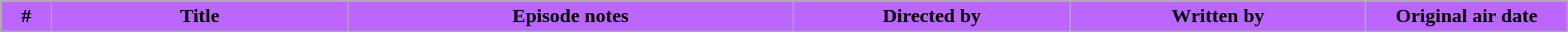<table class="wikitable plainrowheaders" style="width:100%; margin:auto; background:#FFFFFF;">
<tr style="color:black">
<th style="background-color:#BB66FF;" width="20">#</th>
<th style="background-color:#BB66FF;" width="150">Title</th>
<th style="background-color:#BB66FF;" width="230">Episode notes</th>
<th style="background-color:#BB66FF;" width="140">Directed by</th>
<th style="background-color:#BB66FF;" width="150">Written by</th>
<th style="background-color:#BB66FF;" width="100">Original air date<br>






















































































































































</th>
</tr>
</table>
